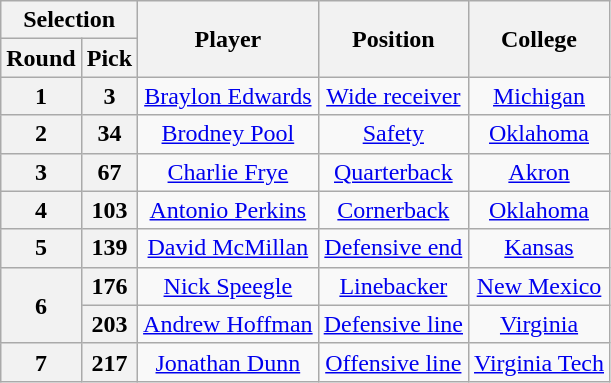<table class="wikitable" style="text-align:center">
<tr>
<th colspan="2">Selection</th>
<th rowspan="2">Player</th>
<th rowspan="2">Position</th>
<th rowspan="2">College</th>
</tr>
<tr>
<th>Round</th>
<th>Pick</th>
</tr>
<tr>
<th>1</th>
<th>3</th>
<td><a href='#'>Braylon Edwards</a></td>
<td><a href='#'>Wide receiver</a></td>
<td><a href='#'>Michigan</a></td>
</tr>
<tr>
<th>2</th>
<th>34</th>
<td><a href='#'>Brodney Pool</a></td>
<td><a href='#'>Safety</a></td>
<td><a href='#'>Oklahoma</a></td>
</tr>
<tr>
<th>3</th>
<th>67</th>
<td><a href='#'>Charlie Frye</a></td>
<td><a href='#'>Quarterback</a></td>
<td><a href='#'>Akron</a></td>
</tr>
<tr>
<th>4</th>
<th>103</th>
<td><a href='#'>Antonio Perkins</a></td>
<td><a href='#'>Cornerback</a></td>
<td><a href='#'>Oklahoma</a></td>
</tr>
<tr>
<th>5</th>
<th>139</th>
<td><a href='#'>David McMillan</a></td>
<td><a href='#'>Defensive end</a></td>
<td><a href='#'>Kansas</a></td>
</tr>
<tr>
<th rowspan="2">6</th>
<th>176</th>
<td><a href='#'>Nick Speegle</a></td>
<td><a href='#'>Linebacker</a></td>
<td><a href='#'>New Mexico</a></td>
</tr>
<tr>
<th>203</th>
<td><a href='#'>Andrew Hoffman</a></td>
<td><a href='#'>Defensive line</a></td>
<td><a href='#'>Virginia</a></td>
</tr>
<tr>
<th>7</th>
<th>217</th>
<td><a href='#'>Jonathan Dunn</a></td>
<td><a href='#'>Offensive line</a></td>
<td><a href='#'>Virginia Tech</a></td>
</tr>
</table>
